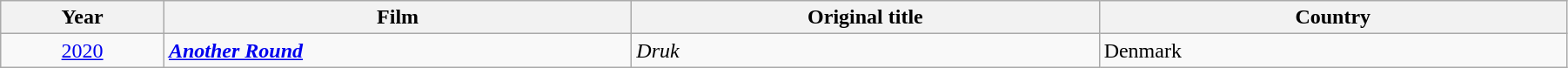<table class="wikitable" width="95%" cellpadding="5">
<tr>
<th width="100"><strong>Year</strong></th>
<th width="300"><strong>Film</strong></th>
<th width="300"><strong>Original title</strong></th>
<th width="300"><strong>Country</strong></th>
</tr>
<tr>
<td rowspan="5" style="text-align:center;"><a href='#'>2020</a></td>
<td><strong><em><a href='#'>Another Round</a></em></strong></td>
<td><em>Druk</em></td>
<td>Denmark</td>
</tr>
</table>
